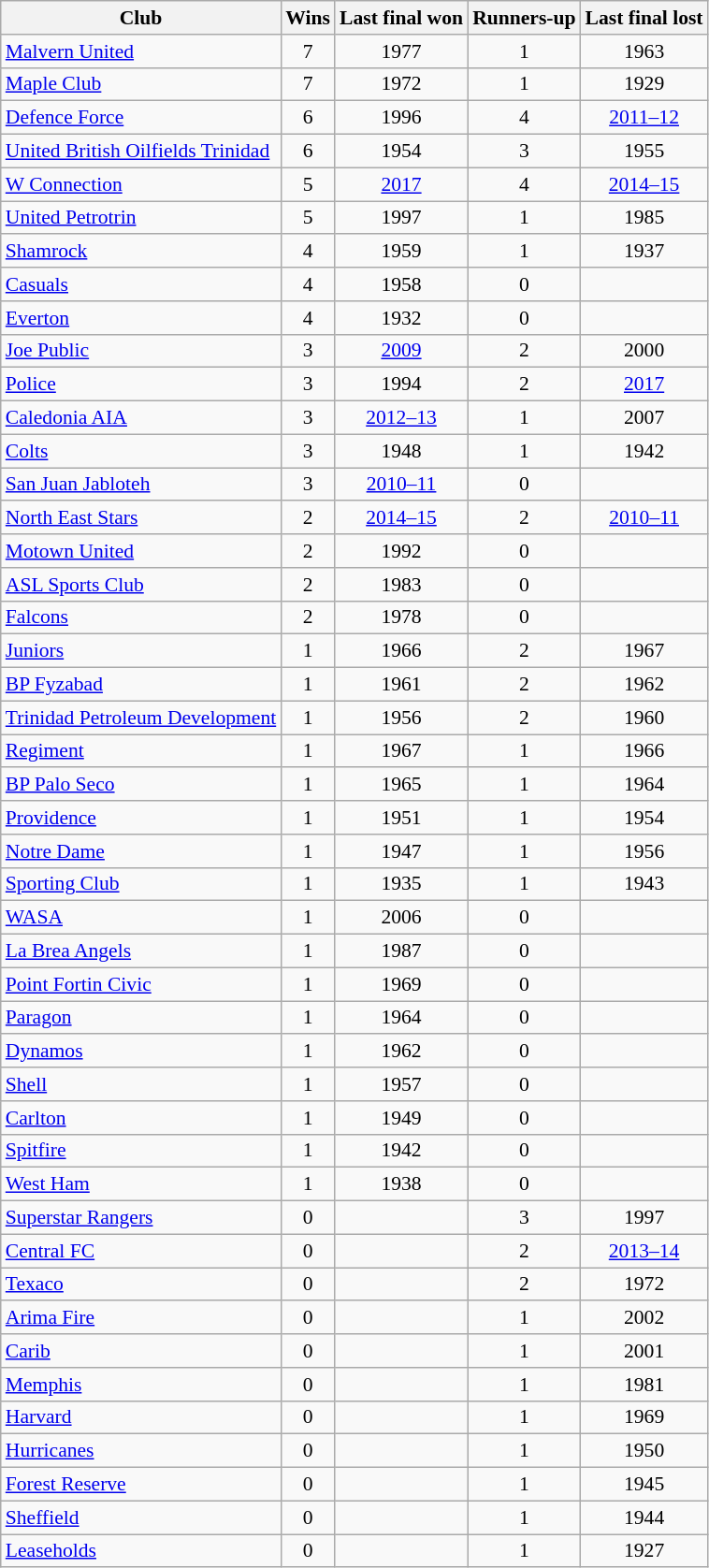<table class="sortable wikitable" style="text-align: center; font-size:90%;">
<tr>
<th>Club</th>
<th>Wins</th>
<th>Last final won</th>
<th>Runners-up</th>
<th>Last final lost</th>
</tr>
<tr>
<td align=left><a href='#'>Malvern United</a></td>
<td>7</td>
<td>1977</td>
<td>1</td>
<td>1963</td>
</tr>
<tr>
<td align=left><a href='#'>Maple Club</a></td>
<td>7</td>
<td>1972</td>
<td>1</td>
<td>1929</td>
</tr>
<tr>
<td align=left><a href='#'>Defence Force</a></td>
<td>6</td>
<td>1996</td>
<td>4</td>
<td><a href='#'>2011–12</a></td>
</tr>
<tr>
<td align=left><a href='#'>United British Oilfields Trinidad</a></td>
<td>6</td>
<td>1954</td>
<td>3</td>
<td>1955</td>
</tr>
<tr>
<td align=left><a href='#'>W Connection</a></td>
<td>5</td>
<td><a href='#'>2017</a></td>
<td>4</td>
<td><a href='#'>2014–15</a></td>
</tr>
<tr>
<td align=left><a href='#'>United Petrotrin</a></td>
<td>5</td>
<td>1997</td>
<td>1</td>
<td>1985</td>
</tr>
<tr>
<td align=left><a href='#'>Shamrock</a></td>
<td>4</td>
<td>1959</td>
<td>1</td>
<td>1937</td>
</tr>
<tr>
<td align=left><a href='#'>Casuals</a></td>
<td>4</td>
<td>1958</td>
<td>0</td>
<td></td>
</tr>
<tr>
<td align=left><a href='#'>Everton</a></td>
<td>4</td>
<td>1932</td>
<td>0</td>
<td></td>
</tr>
<tr>
<td align=left><a href='#'>Joe Public</a></td>
<td>3</td>
<td><a href='#'>2009</a></td>
<td>2</td>
<td>2000</td>
</tr>
<tr>
<td align=left><a href='#'>Police</a></td>
<td>3</td>
<td>1994</td>
<td>2</td>
<td><a href='#'>2017</a></td>
</tr>
<tr>
<td align=left><a href='#'>Caledonia AIA</a></td>
<td>3</td>
<td><a href='#'>2012–13</a></td>
<td>1</td>
<td>2007</td>
</tr>
<tr>
<td align=left><a href='#'>Colts</a></td>
<td>3</td>
<td>1948</td>
<td>1</td>
<td>1942</td>
</tr>
<tr>
<td align=left><a href='#'>San Juan Jabloteh</a></td>
<td>3</td>
<td><a href='#'>2010–11</a></td>
<td>0</td>
<td></td>
</tr>
<tr>
<td align=left><a href='#'>North East Stars</a></td>
<td>2</td>
<td><a href='#'>2014–15</a></td>
<td>2</td>
<td><a href='#'>2010–11</a></td>
</tr>
<tr>
<td align=left><a href='#'>Motown United</a></td>
<td>2</td>
<td>1992</td>
<td>0</td>
<td></td>
</tr>
<tr>
<td align=left><a href='#'>ASL Sports Club</a></td>
<td>2</td>
<td>1983</td>
<td>0</td>
<td></td>
</tr>
<tr>
<td align=left><a href='#'>Falcons</a></td>
<td>2</td>
<td>1978</td>
<td>0</td>
<td></td>
</tr>
<tr>
<td align=left><a href='#'>Juniors</a></td>
<td>1</td>
<td>1966</td>
<td>2</td>
<td>1967</td>
</tr>
<tr>
<td align=left><a href='#'>BP Fyzabad</a></td>
<td>1</td>
<td>1961</td>
<td>2</td>
<td>1962</td>
</tr>
<tr>
<td align=left><a href='#'>Trinidad Petroleum Development</a></td>
<td>1</td>
<td>1956</td>
<td>2</td>
<td>1960</td>
</tr>
<tr>
<td align=left><a href='#'>Regiment</a></td>
<td>1</td>
<td>1967</td>
<td>1</td>
<td>1966</td>
</tr>
<tr>
<td align=left><a href='#'>BP Palo Seco</a></td>
<td>1</td>
<td>1965</td>
<td>1</td>
<td>1964</td>
</tr>
<tr>
<td align=left><a href='#'>Providence</a></td>
<td>1</td>
<td>1951</td>
<td>1</td>
<td>1954</td>
</tr>
<tr>
<td align=left><a href='#'>Notre Dame</a></td>
<td>1</td>
<td>1947</td>
<td>1</td>
<td>1956</td>
</tr>
<tr>
<td align=left><a href='#'>Sporting Club</a></td>
<td>1</td>
<td>1935</td>
<td>1</td>
<td>1943</td>
</tr>
<tr>
<td align=left><a href='#'>WASA</a></td>
<td>1</td>
<td>2006</td>
<td>0</td>
<td></td>
</tr>
<tr>
<td align=left><a href='#'>La Brea Angels</a></td>
<td>1</td>
<td>1987</td>
<td>0</td>
<td></td>
</tr>
<tr>
<td align=left><a href='#'>Point Fortin Civic</a></td>
<td>1</td>
<td>1969</td>
<td>0</td>
<td></td>
</tr>
<tr>
<td align=left><a href='#'>Paragon</a></td>
<td>1</td>
<td>1964</td>
<td>0</td>
<td></td>
</tr>
<tr>
<td align=left><a href='#'>Dynamos</a></td>
<td>1</td>
<td>1962</td>
<td>0</td>
<td></td>
</tr>
<tr>
<td align=left><a href='#'>Shell</a></td>
<td>1</td>
<td>1957</td>
<td>0</td>
<td></td>
</tr>
<tr>
<td align=left><a href='#'>Carlton</a></td>
<td>1</td>
<td>1949</td>
<td>0</td>
<td></td>
</tr>
<tr>
<td align=left><a href='#'>Spitfire</a></td>
<td>1</td>
<td>1942</td>
<td>0</td>
<td></td>
</tr>
<tr>
<td align=left><a href='#'>West Ham</a></td>
<td>1</td>
<td>1938</td>
<td>0</td>
<td></td>
</tr>
<tr>
<td align=left><a href='#'>Superstar Rangers</a></td>
<td>0</td>
<td></td>
<td>3</td>
<td>1997</td>
</tr>
<tr>
<td align=left><a href='#'>Central FC</a></td>
<td>0</td>
<td></td>
<td>2</td>
<td><a href='#'>2013–14</a></td>
</tr>
<tr>
<td align=left><a href='#'>Texaco</a></td>
<td>0</td>
<td></td>
<td>2</td>
<td>1972</td>
</tr>
<tr>
<td align=left><a href='#'>Arima Fire</a></td>
<td>0</td>
<td></td>
<td>1</td>
<td>2002</td>
</tr>
<tr>
<td align=left><a href='#'>Carib</a></td>
<td>0</td>
<td></td>
<td>1</td>
<td>2001</td>
</tr>
<tr>
<td align=left><a href='#'>Memphis</a></td>
<td>0</td>
<td></td>
<td>1</td>
<td>1981</td>
</tr>
<tr>
<td align=left><a href='#'>Harvard</a></td>
<td>0</td>
<td></td>
<td>1</td>
<td>1969</td>
</tr>
<tr>
<td align=left><a href='#'>Hurricanes</a></td>
<td>0</td>
<td></td>
<td>1</td>
<td>1950</td>
</tr>
<tr>
<td align=left><a href='#'>Forest Reserve</a></td>
<td>0</td>
<td></td>
<td>1</td>
<td>1945</td>
</tr>
<tr>
<td align=left><a href='#'>Sheffield</a></td>
<td>0</td>
<td></td>
<td>1</td>
<td>1944</td>
</tr>
<tr>
<td align=left><a href='#'>Leaseholds</a></td>
<td>0</td>
<td></td>
<td>1</td>
<td>1927</td>
</tr>
</table>
